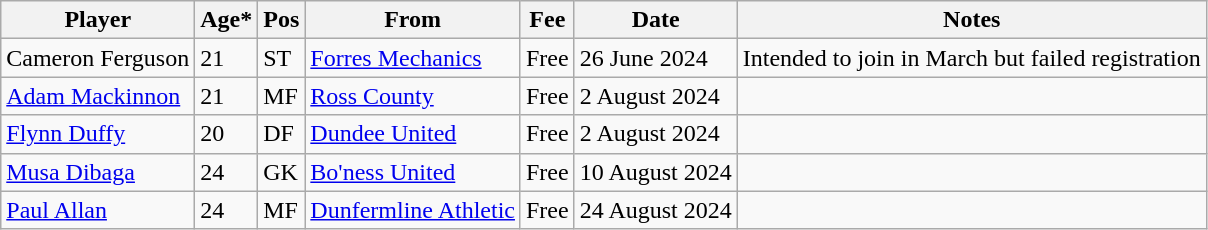<table class="wikitable">
<tr>
<th>Player</th>
<th>Age*</th>
<th>Pos</th>
<th>From</th>
<th>Fee</th>
<th>Date</th>
<th>Notes</th>
</tr>
<tr>
<td> Cameron Ferguson</td>
<td>21</td>
<td>ST</td>
<td> <a href='#'>Forres Mechanics</a></td>
<td>Free</td>
<td>26 June 2024</td>
<td>Intended to join in March but failed registration</td>
</tr>
<tr>
<td> <a href='#'>Adam Mackinnon</a></td>
<td>21</td>
<td>MF</td>
<td> <a href='#'>Ross County</a></td>
<td>Free</td>
<td>2 August 2024</td>
<td></td>
</tr>
<tr>
<td> <a href='#'>Flynn Duffy</a></td>
<td>20</td>
<td>DF</td>
<td> <a href='#'>Dundee United</a></td>
<td>Free</td>
<td>2 August 2024</td>
<td></td>
</tr>
<tr>
<td> <a href='#'>Musa Dibaga</a></td>
<td>24</td>
<td>GK</td>
<td> <a href='#'>Bo'ness United</a></td>
<td>Free</td>
<td>10 August 2024</td>
<td></td>
</tr>
<tr>
<td> <a href='#'>Paul Allan</a></td>
<td>24</td>
<td>MF</td>
<td> <a href='#'>Dunfermline Athletic</a></td>
<td>Free</td>
<td>24 August 2024</td>
<td></td>
</tr>
</table>
